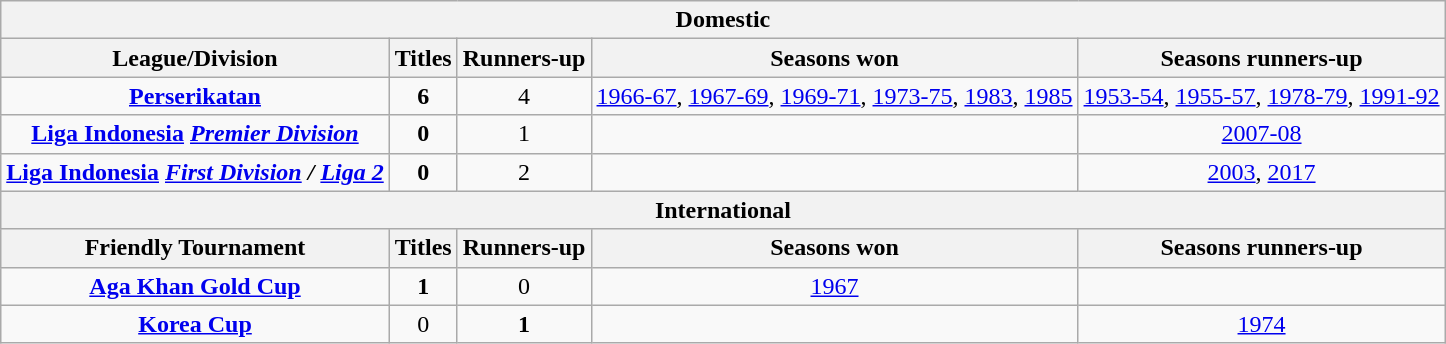<table class="wikitable" style="text-align:center;">
<tr>
<th colspan="5">Domestic</th>
</tr>
<tr>
<th>League/Division</th>
<th>Titles</th>
<th>Runners-up</th>
<th>Seasons won</th>
<th>Seasons runners-up</th>
</tr>
<tr>
<td><strong><a href='#'>Perserikatan</a></strong></td>
<td><strong>6</strong></td>
<td>4</td>
<td><a href='#'>1966-67</a>, <a href='#'>1967-69</a>, <a href='#'>1969-71</a>, <a href='#'>1973-75</a>, <a href='#'>1983</a>, <a href='#'>1985</a></td>
<td><a href='#'>1953-54</a>, <a href='#'>1955-57</a>, <a href='#'>1978-79</a>, <a href='#'>1991-92</a></td>
</tr>
<tr>
<td><strong><a href='#'>Liga Indonesia</a></strong> <strong><em><a href='#'>Premier Division</a></em></strong></td>
<td><strong>0</strong></td>
<td>1</td>
<td></td>
<td><a href='#'>2007-08</a></td>
</tr>
<tr>
<td><strong><a href='#'>Liga Indonesia</a></strong> <strong><em><a href='#'>First Division</a><strong> / </strong><a href='#'>Liga 2</a></em></strong></td>
<td><strong>0</strong></td>
<td>2</td>
<td></td>
<td><a href='#'>2003</a>, <a href='#'>2017</a></td>
</tr>
<tr>
<th colspan="5">International</th>
</tr>
<tr>
<th>Friendly Tournament</th>
<th>Titles</th>
<th>Runners-up</th>
<th>Seasons won</th>
<th>Seasons runners-up</th>
</tr>
<tr>
<td><strong><a href='#'>Aga Khan Gold Cup</a></strong></td>
<td><strong>1</strong></td>
<td>0</td>
<td><a href='#'>1967</a></td>
<td></td>
</tr>
<tr>
<td><strong><a href='#'>Korea Cup</a></strong></td>
<td>0</td>
<td><strong>1</strong></td>
<td></td>
<td><a href='#'>1974</a></td>
</tr>
</table>
